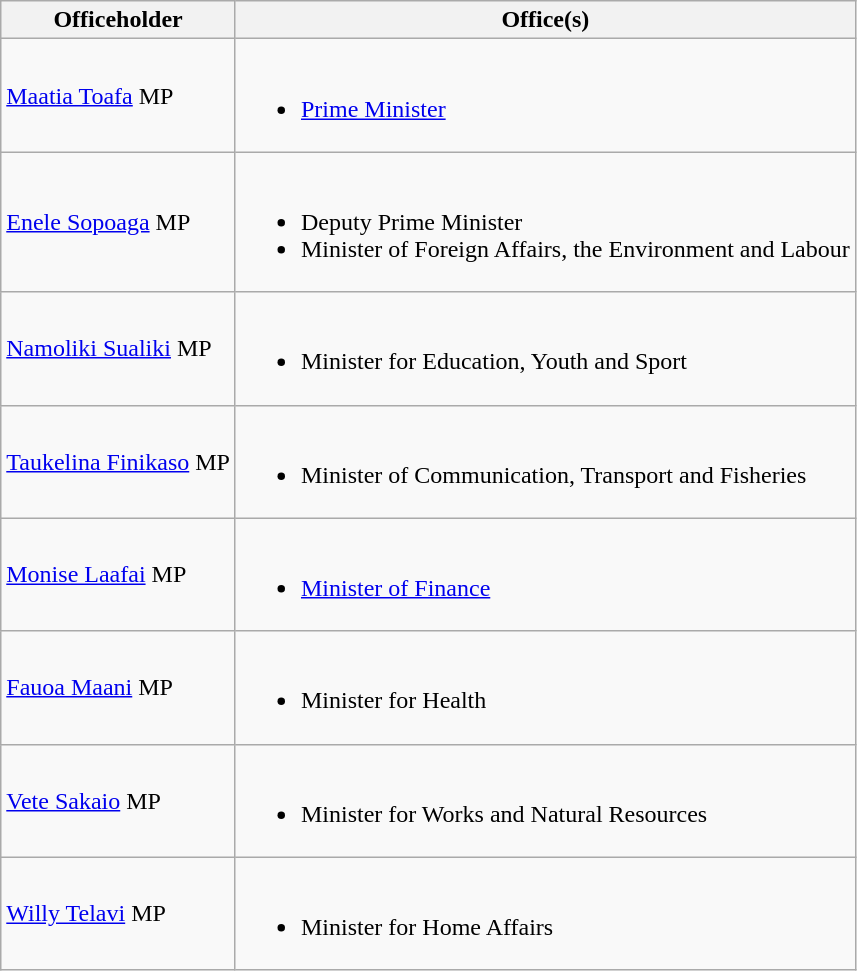<table class="wikitable">
<tr>
<th>Officeholder</th>
<th>Office(s)</th>
</tr>
<tr>
<td><a href='#'>Maatia Toafa</a> MP</td>
<td><br><ul><li><a href='#'>Prime Minister</a></li></ul></td>
</tr>
<tr>
<td><a href='#'>Enele Sopoaga</a> MP</td>
<td><br><ul><li>Deputy Prime Minister</li><li>Minister of Foreign Affairs, the Environment and Labour</li></ul></td>
</tr>
<tr>
<td><a href='#'>Namoliki Sualiki</a> MP</td>
<td><br><ul><li>Minister for Education, Youth and Sport</li></ul></td>
</tr>
<tr>
<td><a href='#'>Taukelina Finikaso</a> MP</td>
<td><br><ul><li>Minister of Communication, Transport and Fisheries</li></ul></td>
</tr>
<tr>
<td><a href='#'>Monise Laafai</a> MP</td>
<td><br><ul><li><a href='#'>Minister of Finance</a></li></ul></td>
</tr>
<tr>
<td><a href='#'>Fauoa Maani</a> MP</td>
<td><br><ul><li>Minister for Health</li></ul></td>
</tr>
<tr>
<td><a href='#'>Vete Sakaio</a> MP</td>
<td><br><ul><li>Minister for Works and Natural Resources</li></ul></td>
</tr>
<tr>
<td><a href='#'>Willy Telavi</a> MP</td>
<td><br><ul><li>Minister for Home Affairs</li></ul></td>
</tr>
</table>
